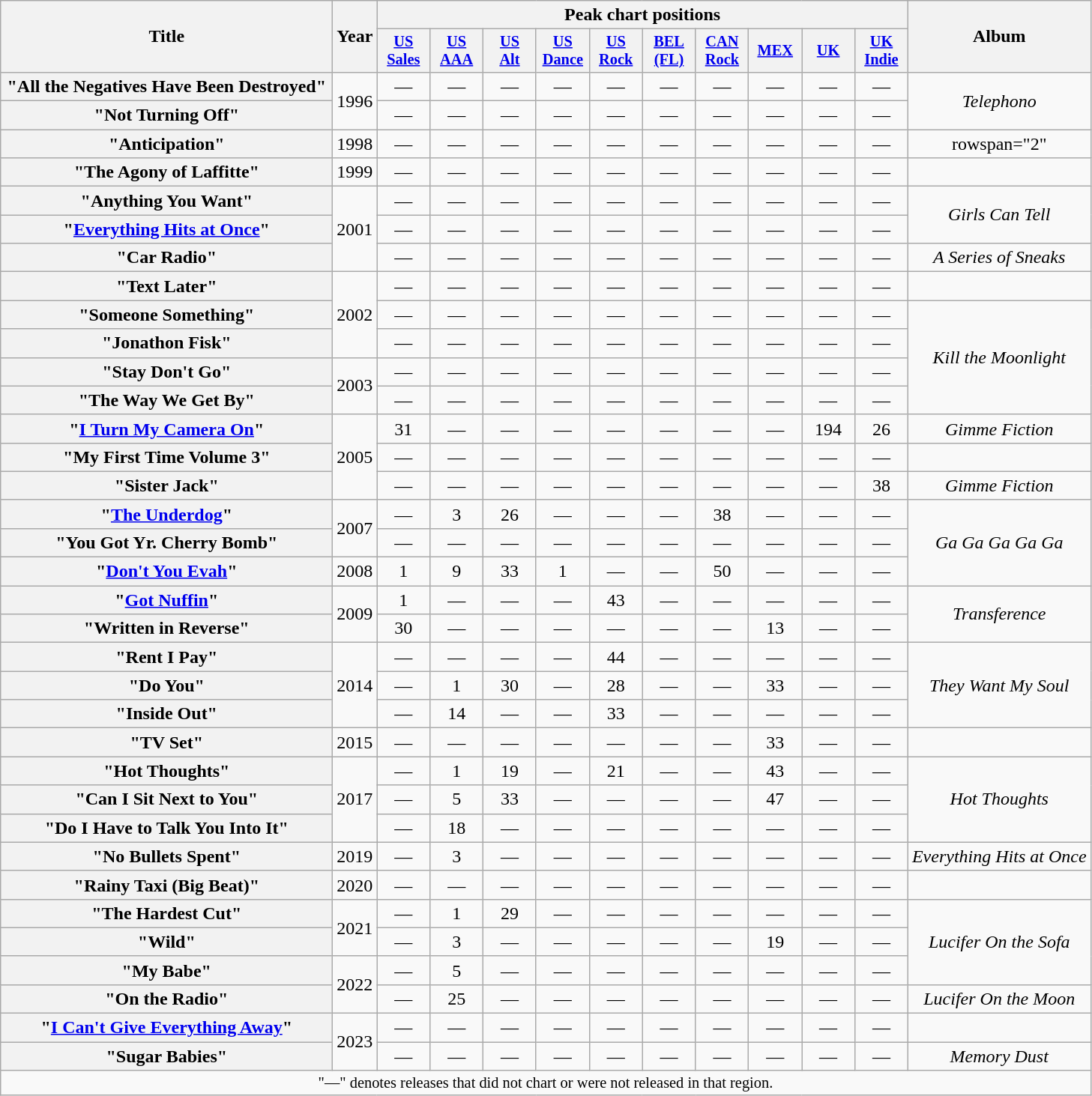<table class="wikitable plainrowheaders" style="text-align:center;">
<tr>
<th scope="col" rowspan="2" style="width:18em;">Title</th>
<th scope="col" rowspan="2" style="width:1em;">Year</th>
<th scope="col" colspan="10">Peak chart positions</th>
<th scope="col" rowspan="2">Album</th>
</tr>
<tr>
<th scope="col" style="width:3em;font-size:85%;"><a href='#'>US<br>Sales</a><br></th>
<th scope="col" style="width:3em;font-size:85%;"><a href='#'>US<br>AAA</a><br></th>
<th scope="col" style="width:3em;font-size:85%;"><a href='#'>US<br>Alt</a><br></th>
<th scope="col" style="width:3em;font-size:85%;"><a href='#'>US<br>Dance</a><br></th>
<th scope="col" style="width:3em;font-size:85%;"><a href='#'>US<br>Rock</a><br></th>
<th scope="col" style="width:3em;font-size:85%;"><a href='#'>BEL<br>(FL)</a><br></th>
<th scope="col" style="width:3em;font-size:85%;"><a href='#'>CAN<br>Rock</a><br></th>
<th scope="col" style="width:3em;font-size:85%;"><a href='#'>MEX</a><br></th>
<th scope="col" style="width:3em;font-size:85%;"><a href='#'>UK</a><br></th>
<th scope="col" style="width:3em;font-size:85%;"><a href='#'>UK<br>Indie</a><br></th>
</tr>
<tr>
<th scope="row">"All the Negatives Have Been Destroyed"</th>
<td rowspan="2">1996</td>
<td>—</td>
<td>—</td>
<td>—</td>
<td>—</td>
<td>—</td>
<td>—</td>
<td>—</td>
<td>—</td>
<td>—</td>
<td>—</td>
<td rowspan="2"><em>Telephono</em></td>
</tr>
<tr>
<th scope="row">"Not Turning Off"</th>
<td>—</td>
<td>—</td>
<td>—</td>
<td>—</td>
<td>—</td>
<td>—</td>
<td>—</td>
<td>—</td>
<td>—</td>
<td>—</td>
</tr>
<tr>
<th scope="row">"Anticipation"</th>
<td>1998</td>
<td>—</td>
<td>—</td>
<td>—</td>
<td>—</td>
<td>—</td>
<td>—</td>
<td>—</td>
<td>—</td>
<td>—</td>
<td>—</td>
<td>rowspan="2" </td>
</tr>
<tr>
<th scope="row">"The Agony of Laffitte"</th>
<td>1999</td>
<td>—</td>
<td>—</td>
<td>—</td>
<td>—</td>
<td>—</td>
<td>—</td>
<td>—</td>
<td>—</td>
<td>—</td>
<td>—</td>
</tr>
<tr>
<th scope="row">"Anything You Want"</th>
<td rowspan="3">2001</td>
<td>—</td>
<td>—</td>
<td>—</td>
<td>—</td>
<td>—</td>
<td>—</td>
<td>—</td>
<td>—</td>
<td>—</td>
<td>—</td>
<td rowspan="2"><em>Girls Can Tell</em></td>
</tr>
<tr>
<th scope="row">"<a href='#'>Everything Hits at Once</a>"</th>
<td>—</td>
<td>—</td>
<td>—</td>
<td>—</td>
<td>—</td>
<td>—</td>
<td>—</td>
<td>—</td>
<td>—</td>
<td>—</td>
</tr>
<tr>
<th scope="row">"Car Radio"</th>
<td>—</td>
<td>—</td>
<td>—</td>
<td>—</td>
<td>—</td>
<td>—</td>
<td>—</td>
<td>—</td>
<td>—</td>
<td>—</td>
<td><em>A Series of Sneaks</em></td>
</tr>
<tr>
<th scope="row">"Text Later"</th>
<td rowspan="3">2002</td>
<td>—</td>
<td>—</td>
<td>—</td>
<td>—</td>
<td>—</td>
<td>—</td>
<td>—</td>
<td>—</td>
<td>—</td>
<td>—</td>
<td></td>
</tr>
<tr>
<th scope="row">"Someone Something"</th>
<td>—</td>
<td>—</td>
<td>—</td>
<td>—</td>
<td>—</td>
<td>—</td>
<td>—</td>
<td>—</td>
<td>—</td>
<td>—</td>
<td rowspan="4"><em>Kill the Moonlight</em></td>
</tr>
<tr>
<th scope="row">"Jonathon Fisk"</th>
<td>—</td>
<td>—</td>
<td>—</td>
<td>—</td>
<td>—</td>
<td>—</td>
<td>—</td>
<td>—</td>
<td>—</td>
<td>—</td>
</tr>
<tr>
<th scope="row">"Stay Don't Go"</th>
<td rowspan="2">2003</td>
<td>—</td>
<td>—</td>
<td>—</td>
<td>—</td>
<td>—</td>
<td>—</td>
<td>—</td>
<td>—</td>
<td>—</td>
<td>—</td>
</tr>
<tr>
<th scope="row">"The Way We Get By"</th>
<td>—</td>
<td>—</td>
<td>—</td>
<td>—</td>
<td>—</td>
<td>—</td>
<td>—</td>
<td>—</td>
<td>—</td>
<td>—</td>
</tr>
<tr>
<th scope="row">"<a href='#'>I Turn My Camera On</a>"</th>
<td rowspan="3">2005</td>
<td>31</td>
<td>—</td>
<td>—</td>
<td>—</td>
<td>—</td>
<td>—</td>
<td>—</td>
<td>—</td>
<td>194</td>
<td>26</td>
<td><em>Gimme Fiction</em></td>
</tr>
<tr>
<th scope="row">"My First Time Volume 3"</th>
<td>—</td>
<td>—</td>
<td>—</td>
<td>—</td>
<td>—</td>
<td>—</td>
<td>—</td>
<td>—</td>
<td>—</td>
<td>—</td>
<td></td>
</tr>
<tr>
<th scope="row">"Sister Jack"</th>
<td>—</td>
<td>—</td>
<td>—</td>
<td>—</td>
<td>—</td>
<td>—</td>
<td>—</td>
<td>—</td>
<td>—</td>
<td>38</td>
<td><em>Gimme Fiction</em></td>
</tr>
<tr>
<th scope="row">"<a href='#'>The Underdog</a>"</th>
<td rowspan="2">2007</td>
<td>—</td>
<td>3</td>
<td>26</td>
<td>—</td>
<td>—</td>
<td>—</td>
<td>38</td>
<td>—</td>
<td>—</td>
<td>—</td>
<td rowspan="3"><em>Ga Ga Ga Ga Ga</em></td>
</tr>
<tr>
<th scope="row">"You Got Yr. Cherry Bomb"</th>
<td>—</td>
<td>—</td>
<td>—</td>
<td>—</td>
<td>—</td>
<td>—</td>
<td>—</td>
<td>—</td>
<td>—</td>
<td>—</td>
</tr>
<tr>
<th scope="row">"<a href='#'>Don't You Evah</a>"</th>
<td>2008</td>
<td>1</td>
<td>9</td>
<td>33</td>
<td>1</td>
<td>—</td>
<td>—</td>
<td>50</td>
<td>—</td>
<td>—</td>
<td>—</td>
</tr>
<tr>
<th scope="row">"<a href='#'>Got Nuffin</a>"</th>
<td rowspan="2">2009</td>
<td>1</td>
<td>—</td>
<td>—</td>
<td>—</td>
<td>43</td>
<td>—</td>
<td>—</td>
<td>—</td>
<td>—</td>
<td>—</td>
<td rowspan="2"><em>Transference</em></td>
</tr>
<tr>
<th scope="row">"Written in Reverse"</th>
<td>30</td>
<td>—</td>
<td>—</td>
<td>—</td>
<td>—</td>
<td>—</td>
<td>—</td>
<td>13</td>
<td>—</td>
<td>—</td>
</tr>
<tr>
<th scope="row">"Rent I Pay"</th>
<td rowspan="3">2014</td>
<td>—</td>
<td>—</td>
<td>—</td>
<td>—</td>
<td>44</td>
<td>—</td>
<td>—</td>
<td>—</td>
<td>—</td>
<td>—</td>
<td rowspan="3"><em>They Want My Soul</em></td>
</tr>
<tr>
<th scope="row">"Do You"</th>
<td>—</td>
<td>1</td>
<td>30</td>
<td>—</td>
<td>28</td>
<td>—</td>
<td>—</td>
<td>33</td>
<td>—</td>
<td>—</td>
</tr>
<tr>
<th scope="row">"Inside Out"</th>
<td>—</td>
<td>14</td>
<td>—</td>
<td>—</td>
<td>33</td>
<td>—</td>
<td>—</td>
<td>—</td>
<td>—</td>
<td>—</td>
</tr>
<tr>
<th scope="row">"TV Set"</th>
<td>2015</td>
<td>—</td>
<td>—</td>
<td>—</td>
<td>—</td>
<td>—</td>
<td>—</td>
<td>—</td>
<td>33</td>
<td>—</td>
<td>—</td>
<td></td>
</tr>
<tr>
<th scope="row">"Hot Thoughts"</th>
<td rowspan="3">2017</td>
<td>—</td>
<td>1</td>
<td>19</td>
<td>—</td>
<td>21</td>
<td>—</td>
<td>—</td>
<td>43</td>
<td>—</td>
<td>—</td>
<td rowspan="3"><em>Hot Thoughts</em></td>
</tr>
<tr>
<th scope="row">"Can I Sit Next to You"</th>
<td>—</td>
<td>5</td>
<td>33</td>
<td>—</td>
<td>—</td>
<td>—</td>
<td>—</td>
<td>47</td>
<td>—</td>
<td>—</td>
</tr>
<tr>
<th scope="row">"Do I Have to Talk You Into It"</th>
<td>—</td>
<td>18</td>
<td>—</td>
<td>—</td>
<td>—</td>
<td>—</td>
<td>—</td>
<td>—</td>
<td>—</td>
<td>—</td>
</tr>
<tr>
<th scope="row">"No Bullets Spent"</th>
<td>2019</td>
<td>—</td>
<td>3</td>
<td>—</td>
<td>—</td>
<td>—</td>
<td>—</td>
<td>—</td>
<td>—</td>
<td>—</td>
<td>—</td>
<td><em>Everything Hits at Once</em></td>
</tr>
<tr>
<th scope="row">"Rainy Taxi (Big Beat)"</th>
<td>2020</td>
<td>—</td>
<td>—</td>
<td>—</td>
<td>—</td>
<td>—</td>
<td>—</td>
<td>—</td>
<td>—</td>
<td>—</td>
<td>—</td>
<td></td>
</tr>
<tr>
<th scope="row">"The Hardest Cut"</th>
<td rowspan="2">2021</td>
<td>—</td>
<td>1</td>
<td>29</td>
<td>—</td>
<td>—</td>
<td>—</td>
<td>—</td>
<td>—</td>
<td>—</td>
<td>—</td>
<td rowspan="3"><em>Lucifer On the Sofa</em></td>
</tr>
<tr>
<th scope="row">"Wild"</th>
<td>—</td>
<td>3</td>
<td>—</td>
<td>—</td>
<td>—</td>
<td>—</td>
<td>—</td>
<td>19</td>
<td>—</td>
<td>—</td>
</tr>
<tr>
<th scope="row">"My Babe"</th>
<td rowspan="2">2022</td>
<td>—</td>
<td>5</td>
<td>—</td>
<td>—</td>
<td>—</td>
<td>—</td>
<td>—</td>
<td>—</td>
<td>—</td>
<td>—</td>
</tr>
<tr>
<th scope="row">"On the Radio"</th>
<td>—</td>
<td>25</td>
<td>—</td>
<td>—</td>
<td>—</td>
<td>—</td>
<td>—</td>
<td>—</td>
<td>—</td>
<td>—</td>
<td><em>Lucifer On the Moon</em></td>
</tr>
<tr>
<th scope="row">"<a href='#'>I Can't Give Everything Away</a>"</th>
<td rowspan="2">2023</td>
<td>—</td>
<td>—</td>
<td>—</td>
<td>—</td>
<td>—</td>
<td>—</td>
<td>—</td>
<td>—</td>
<td>—</td>
<td>—</td>
<td></td>
</tr>
<tr>
<th scope="row">"Sugar Babies"</th>
<td>—</td>
<td>—</td>
<td>—</td>
<td>—</td>
<td>—</td>
<td>—</td>
<td>—</td>
<td>—</td>
<td>—</td>
<td>—</td>
<td><em>Memory Dust</em></td>
</tr>
<tr>
<td align="center" colspan="19" style="font-size: 85%">"—" denotes releases that did not chart or were not released in that region.</td>
</tr>
</table>
